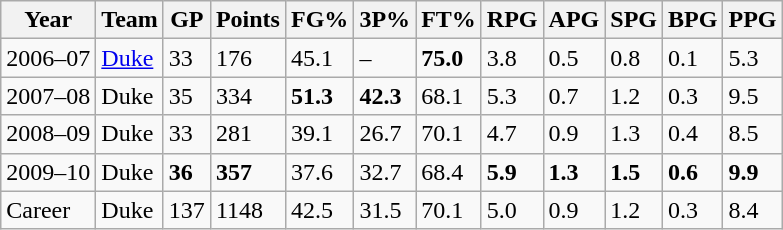<table class="wikitable">
<tr>
<th>Year</th>
<th>Team</th>
<th>GP</th>
<th>Points</th>
<th>FG%</th>
<th>3P%</th>
<th>FT%</th>
<th>RPG</th>
<th>APG</th>
<th>SPG</th>
<th>BPG</th>
<th>PPG</th>
</tr>
<tr>
<td>2006–07</td>
<td><a href='#'>Duke</a></td>
<td>33</td>
<td>176</td>
<td>45.1</td>
<td>–</td>
<td><strong>75.0</strong></td>
<td>3.8</td>
<td>0.5</td>
<td>0.8</td>
<td>0.1</td>
<td>5.3</td>
</tr>
<tr>
<td>2007–08</td>
<td>Duke</td>
<td>35</td>
<td>334</td>
<td><strong>51.3</strong></td>
<td><strong>42.3</strong></td>
<td>68.1</td>
<td>5.3</td>
<td>0.7</td>
<td>1.2</td>
<td>0.3</td>
<td>9.5</td>
</tr>
<tr>
<td>2008–09</td>
<td>Duke</td>
<td>33</td>
<td>281</td>
<td>39.1</td>
<td>26.7</td>
<td>70.1</td>
<td>4.7</td>
<td>0.9</td>
<td>1.3</td>
<td>0.4</td>
<td>8.5</td>
</tr>
<tr>
<td>2009–10</td>
<td>Duke</td>
<td><strong>36</strong></td>
<td><strong>357</strong></td>
<td>37.6</td>
<td>32.7</td>
<td>68.4</td>
<td><strong>5.9</strong></td>
<td><strong>1.3</strong></td>
<td><strong>1.5</strong></td>
<td><strong>0.6</strong></td>
<td><strong>9.9</strong></td>
</tr>
<tr>
<td>Career</td>
<td>Duke</td>
<td>137</td>
<td>1148</td>
<td>42.5</td>
<td>31.5</td>
<td>70.1</td>
<td>5.0</td>
<td>0.9</td>
<td>1.2</td>
<td>0.3</td>
<td>8.4</td>
</tr>
</table>
